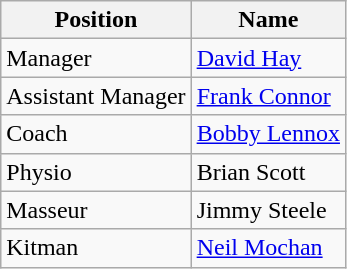<table class="wikitable">
<tr>
<th>Position</th>
<th>Name</th>
</tr>
<tr>
<td>Manager</td>
<td><a href='#'>David Hay</a></td>
</tr>
<tr>
<td>Assistant Manager</td>
<td><a href='#'>Frank Connor</a></td>
</tr>
<tr>
<td>Coach</td>
<td><a href='#'>Bobby Lennox</a></td>
</tr>
<tr>
<td>Physio</td>
<td>Brian Scott</td>
</tr>
<tr>
<td>Masseur</td>
<td>Jimmy Steele</td>
</tr>
<tr>
<td>Kitman</td>
<td><a href='#'>Neil Mochan</a></td>
</tr>
</table>
